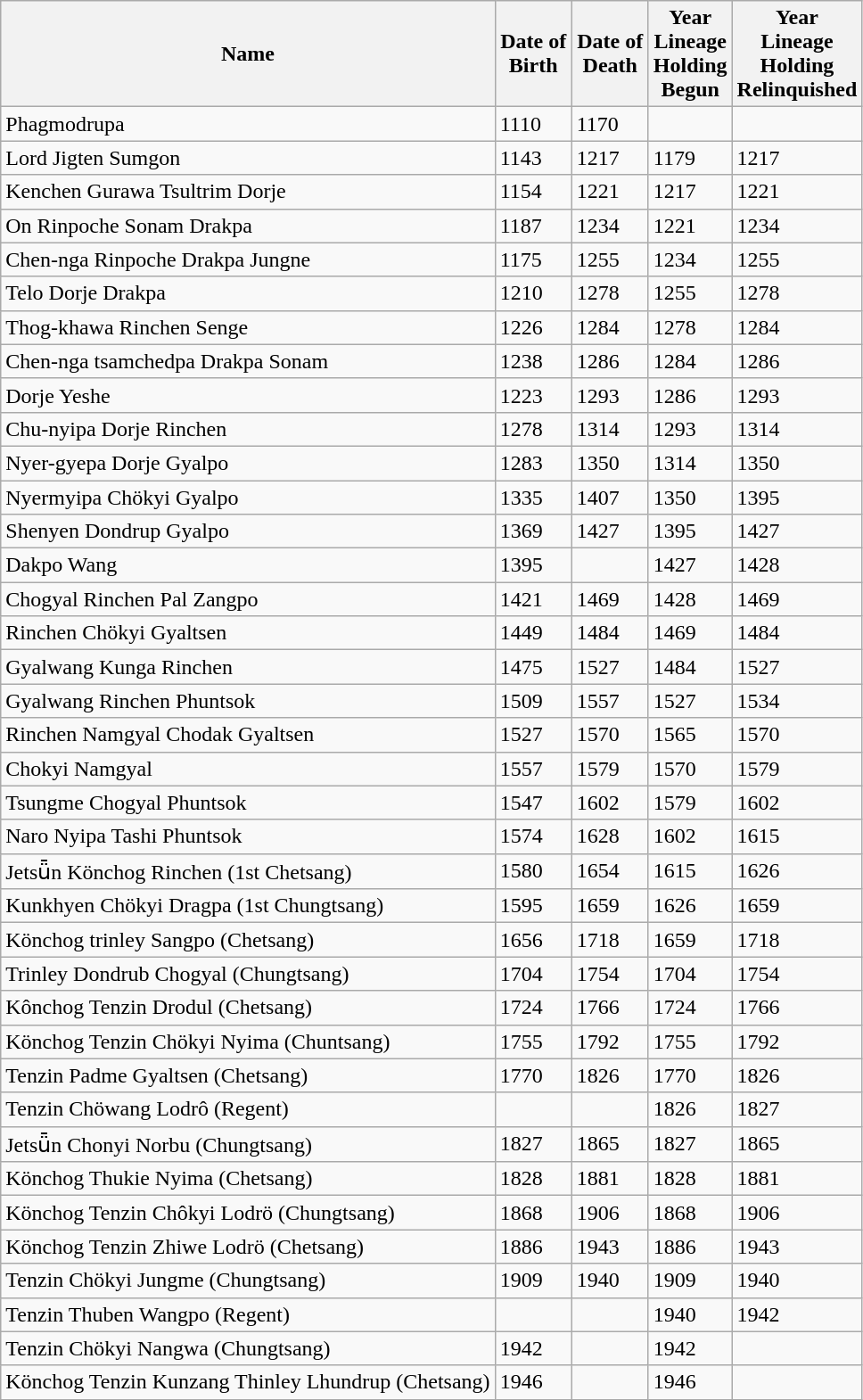<table class="wikitable">
<tr>
<th>Name</th>
<th scope="col" width="50">Date of Birth</th>
<th scope="col" width="50">Date of Death</th>
<th scope="col" width="50">Year Lineage Holding Begun</th>
<th scope="col" width="50">Year Lineage Holding Relinquished</th>
</tr>
<tr>
<td>Phagmodrupa</td>
<td>1110</td>
<td>1170</td>
<td></td>
<td></td>
</tr>
<tr>
<td>Lord Jigten Sumgon</td>
<td>1143</td>
<td>1217</td>
<td>1179</td>
<td>1217</td>
</tr>
<tr>
<td>Kenchen Gurawa Tsultrim Dorje</td>
<td>1154</td>
<td>1221</td>
<td>1217</td>
<td>1221</td>
</tr>
<tr>
<td>On Rinpoche Sonam Drakpa</td>
<td>1187</td>
<td>1234</td>
<td>1221</td>
<td>1234</td>
</tr>
<tr>
<td>Chen-nga Rinpoche Drakpa Jungne</td>
<td>1175</td>
<td>1255</td>
<td>1234</td>
<td>1255</td>
</tr>
<tr>
<td>Telo Dorje Drakpa</td>
<td>1210</td>
<td>1278</td>
<td>1255</td>
<td>1278</td>
</tr>
<tr>
<td>Thog-khawa Rinchen Senge</td>
<td>1226</td>
<td>1284</td>
<td>1278</td>
<td>1284</td>
</tr>
<tr>
<td>Chen-nga tsamchedpa Drakpa Sonam</td>
<td>1238</td>
<td>1286</td>
<td>1284</td>
<td>1286</td>
</tr>
<tr>
<td>Dorje Yeshe</td>
<td>1223</td>
<td>1293</td>
<td>1286</td>
<td>1293</td>
</tr>
<tr>
<td>Chu-nyipa Dorje Rinchen</td>
<td>1278</td>
<td>1314</td>
<td>1293</td>
<td>1314</td>
</tr>
<tr>
<td>Nyer-gyepa Dorje Gyalpo</td>
<td>1283</td>
<td>1350</td>
<td>1314</td>
<td>1350</td>
</tr>
<tr>
<td>Nyermyipa Chökyi Gyalpo</td>
<td>1335</td>
<td>1407</td>
<td>1350</td>
<td>1395</td>
</tr>
<tr>
<td>Shenyen Dondrup Gyalpo</td>
<td>1369</td>
<td>1427</td>
<td>1395</td>
<td>1427</td>
</tr>
<tr>
<td>Dakpo Wang</td>
<td>1395</td>
<td></td>
<td>1427</td>
<td>1428</td>
</tr>
<tr>
<td>Chogyal Rinchen Pal Zangpo</td>
<td>1421</td>
<td>1469</td>
<td>1428</td>
<td>1469</td>
</tr>
<tr>
<td>Rinchen Chökyi Gyaltsen</td>
<td>1449</td>
<td>1484</td>
<td>1469</td>
<td>1484</td>
</tr>
<tr>
<td>Gyalwang Kunga Rinchen</td>
<td>1475</td>
<td>1527</td>
<td>1484</td>
<td>1527</td>
</tr>
<tr>
<td>Gyalwang Rinchen Phuntsok</td>
<td>1509</td>
<td>1557</td>
<td>1527</td>
<td>1534</td>
</tr>
<tr>
<td>Rinchen Namgyal Chodak Gyaltsen</td>
<td>1527</td>
<td>1570</td>
<td>1565</td>
<td>1570</td>
</tr>
<tr>
<td>Chokyi Namgyal</td>
<td>1557</td>
<td>1579</td>
<td>1570</td>
<td>1579</td>
</tr>
<tr>
<td>Tsungme Chogyal Phuntsok</td>
<td>1547</td>
<td>1602</td>
<td>1579</td>
<td>1602</td>
</tr>
<tr>
<td>Naro Nyipa Tashi Phuntsok</td>
<td>1574</td>
<td>1628</td>
<td>1602</td>
<td>1615</td>
</tr>
<tr>
<td>Jetsǖn Könchog Rinchen (1st Chetsang) </td>
<td>1580</td>
<td>1654</td>
<td>1615</td>
<td>1626</td>
</tr>
<tr>
<td>Kunkhyen Chökyi Dragpa (1st Chungtsang) </td>
<td>1595</td>
<td>1659</td>
<td>1626</td>
<td>1659</td>
</tr>
<tr>
<td>Könchog trinley Sangpo (Chetsang)</td>
<td>1656</td>
<td>1718</td>
<td>1659</td>
<td>1718</td>
</tr>
<tr>
<td>Trinley Dondrub Chogyal (Chungtsang)</td>
<td>1704</td>
<td>1754</td>
<td>1704</td>
<td>1754</td>
</tr>
<tr>
<td>Kônchog Tenzin Drodul (Chetsang)</td>
<td>1724</td>
<td>1766</td>
<td>1724</td>
<td>1766</td>
</tr>
<tr>
<td>Könchog Tenzin Chökyi Nyima (Chuntsang)</td>
<td>1755</td>
<td>1792</td>
<td>1755</td>
<td>1792</td>
</tr>
<tr>
<td>Tenzin Padme Gyaltsen (Chetsang)</td>
<td>1770</td>
<td>1826</td>
<td>1770</td>
<td>1826</td>
</tr>
<tr>
<td>Tenzin Chöwang Lodrô (Regent)</td>
<td></td>
<td></td>
<td>1826</td>
<td>1827</td>
</tr>
<tr>
<td>Jetsǖn Chonyi Norbu (Chungtsang)</td>
<td>1827</td>
<td>1865</td>
<td>1827</td>
<td>1865</td>
</tr>
<tr>
<td>Könchog Thukie Nyima (Chetsang)</td>
<td>1828</td>
<td>1881</td>
<td>1828</td>
<td>1881</td>
</tr>
<tr>
<td>Könchog Tenzin Chôkyi Lodrö (Chungtsang)</td>
<td>1868</td>
<td>1906</td>
<td>1868</td>
<td>1906</td>
</tr>
<tr>
<td>Könchog Tenzin Zhiwe Lodrö (Chetsang)</td>
<td>1886</td>
<td>1943</td>
<td>1886</td>
<td>1943</td>
</tr>
<tr>
<td>Tenzin Chökyi Jungme (Chungtsang)</td>
<td>1909</td>
<td>1940</td>
<td>1909</td>
<td>1940</td>
</tr>
<tr>
<td>Tenzin Thuben Wangpo (Regent)</td>
<td></td>
<td></td>
<td>1940</td>
<td>1942</td>
</tr>
<tr>
<td>Tenzin Chökyi Nangwa (Chungtsang)</td>
<td>1942</td>
<td></td>
<td>1942</td>
<td></td>
</tr>
<tr>
<td>Könchog Tenzin Kunzang Thinley Lhundrup (Chetsang)</td>
<td>1946</td>
<td></td>
<td>1946</td>
<td></td>
</tr>
</table>
